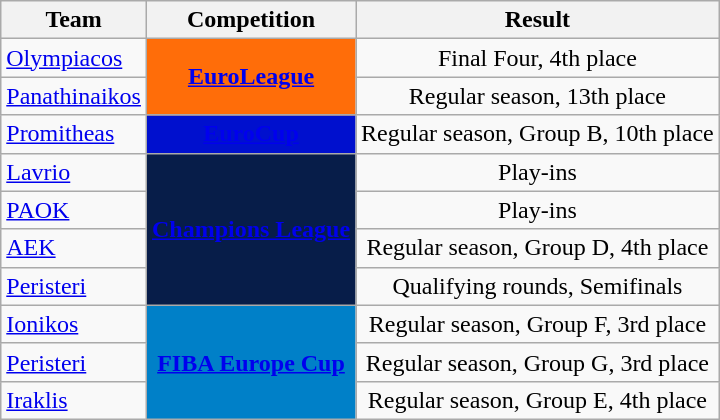<table class="wikitable sortable">
<tr>
<th>Team</th>
<th>Competition</th>
<th>Result</th>
</tr>
<tr>
<td><a href='#'>Olympiacos</a></td>
<td rowspan="2" style="background:#ff6d09;color:#ffffff;text-align:center"><strong><a href='#'><span>EuroLeague</span></a></strong></td>
<td style="text-align:center">Final Four, 4th place</td>
</tr>
<tr>
<td><a href='#'>Panathinaikos</a></td>
<td style="text-align:center">Regular season, 13th place</td>
</tr>
<tr>
<td><a href='#'>Promitheas</a></td>
<td rowspan="1" style="background-color:#0010CE;color:white;text-align:center"><strong><a href='#'><span>EuroCup</span></a></strong></td>
<td style="text-align:center">Regular season, Group B, 10th place</td>
</tr>
<tr>
<td><a href='#'>Lavrio</a></td>
<td rowspan="4" style="background-color:#071D49;color:#D0D3D4;text-align:center"><strong><a href='#'><span>Champions League</span></a></strong></td>
<td style="text-align:center">Play-ins</td>
</tr>
<tr>
<td><a href='#'>PAOK</a></td>
<td style="text-align:center">Play-ins</td>
</tr>
<tr>
<td><a href='#'>AEK</a></td>
<td style="text-align:center">Regular season, Group D, 4th place</td>
</tr>
<tr>
<td><a href='#'>Peristeri</a></td>
<td style="text-align:center">Qualifying rounds, Semifinals</td>
</tr>
<tr>
<td><a href='#'>Ionikos</a></td>
<td rowspan="3" style="background-color:#0080C8;color:white;text-align:center"><strong><a href='#'><span>FIBA Europe Cup</span></a></strong></td>
<td style="text-align:center">Regular season, Group F, 3rd place</td>
</tr>
<tr>
<td><a href='#'>Peristeri</a></td>
<td style="text-align:center">Regular season, Group G, 3rd place</td>
</tr>
<tr>
<td><a href='#'>Iraklis</a></td>
<td style="text-align:center">Regular season, Group E, 4th place</td>
</tr>
</table>
